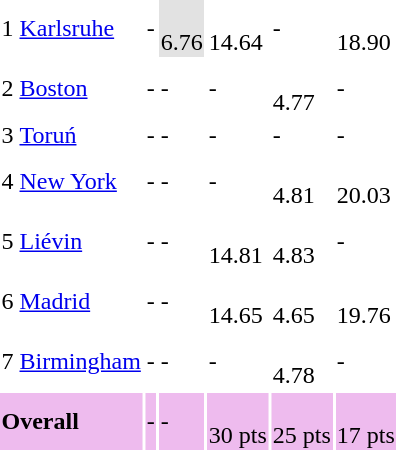<table>
<tr>
<td>1</td>
<td align=left><a href='#'>Karlsruhe</a></td>
<td> -</td>
<td bgcolor=#e2e2e2> <br>6.76</td>
<td> <br>14.64</td>
<td> -</td>
<td> <br>18.90</td>
</tr>
<tr>
<td>2</td>
<td align=left><a href='#'>Boston</a></td>
<td> -</td>
<td> -</td>
<td> -</td>
<td> <br>4.77</td>
<td> -</td>
</tr>
<tr>
<td>3</td>
<td align=left><a href='#'>Toruń</a></td>
<td> -</td>
<td> -</td>
<td> -</td>
<td> -</td>
<td> -</td>
</tr>
<tr>
<td>4</td>
<td align=left><a href='#'>New York</a></td>
<td> -</td>
<td> -</td>
<td> -</td>
<td> <br>4.81 </td>
<td> <br>20.03  </td>
</tr>
<tr>
<td>5</td>
<td align=left><a href='#'>Liévin</a></td>
<td> -</td>
<td> -</td>
<td> <br>14.81 </td>
<td> <br>4.83 </td>
<td> -</td>
</tr>
<tr>
<td>6</td>
<td align=left><a href='#'>Madrid</a></td>
<td> -</td>
<td> -</td>
<td> <br>14.65</td>
<td> <br>4.65</td>
<td> <br>19.76 </td>
</tr>
<tr>
<td>7</td>
<td align=left><a href='#'>Birmingham</a></td>
<td> -</td>
<td> -</td>
<td> -</td>
<td> <br>4.78</td>
<td> -</td>
</tr>
<tr bgcolor=#eebbee>
<td colspan="2"><strong>Overall</strong></td>
<td> -</td>
<td> -</td>
<td> <br>30 pts</td>
<td> <br>25 pts</td>
<td> <br>17 pts</td>
</tr>
</table>
